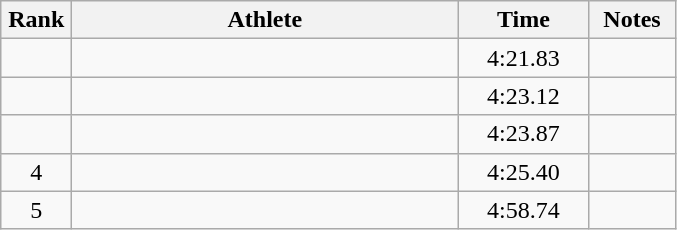<table class="wikitable" style="text-align:center">
<tr>
<th width=40>Rank</th>
<th width=250>Athlete</th>
<th width=80>Time</th>
<th width=50>Notes</th>
</tr>
<tr>
<td></td>
<td align=left></td>
<td>4:21.83</td>
<td></td>
</tr>
<tr>
<td></td>
<td align=left></td>
<td>4:23.12</td>
<td></td>
</tr>
<tr>
<td></td>
<td align=left></td>
<td>4:23.87</td>
<td></td>
</tr>
<tr>
<td>4</td>
<td align=left></td>
<td>4:25.40</td>
<td></td>
</tr>
<tr>
<td>5</td>
<td align=left></td>
<td>4:58.74</td>
<td></td>
</tr>
</table>
